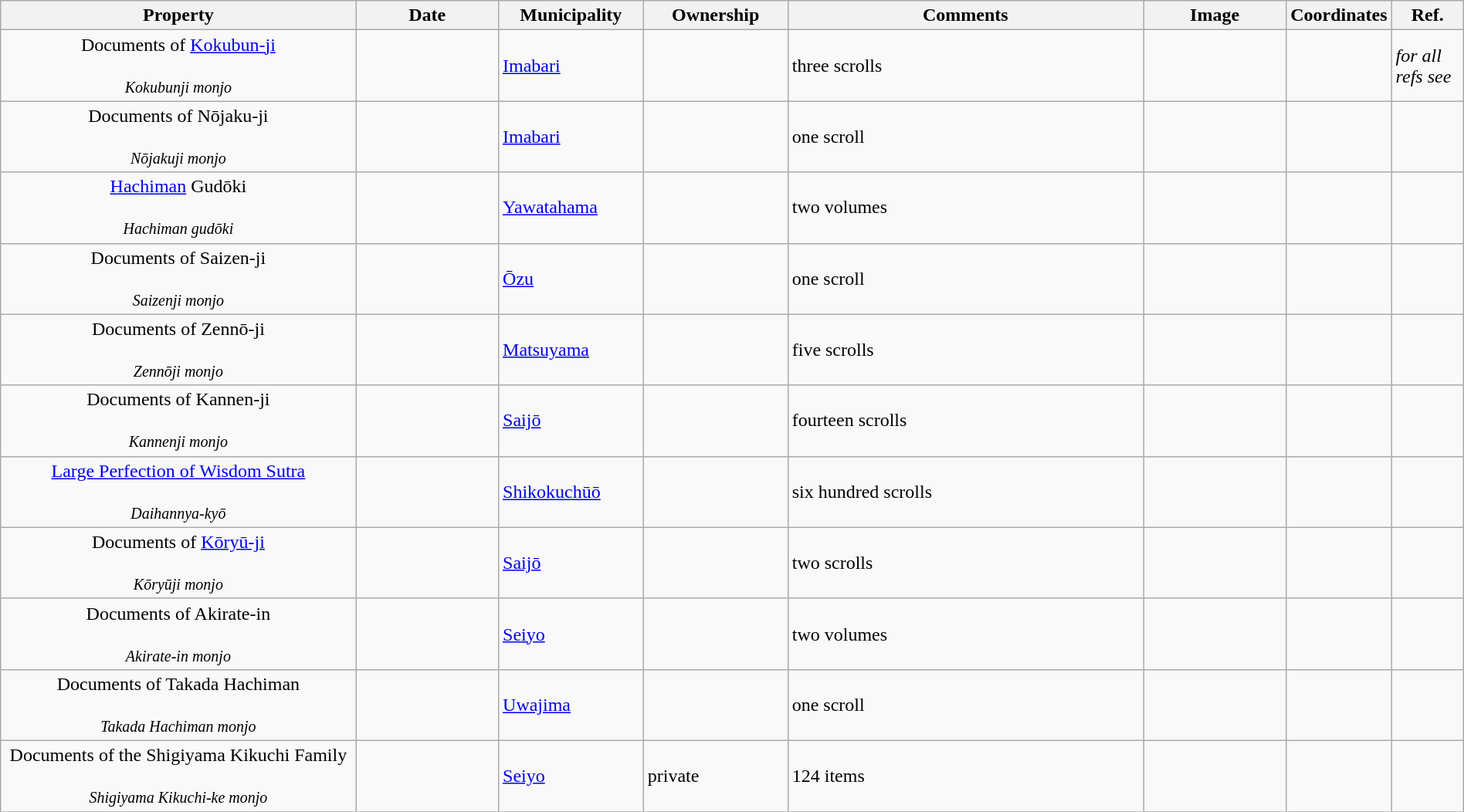<table class="wikitable sortable"  style="width:100%;">
<tr>
<th width="25%" align="left">Property</th>
<th width="10%" align="left" data-sort-type="number">Date</th>
<th width="10%" align="left">Municipality</th>
<th width="10%" align="left">Ownership</th>
<th width="25%" align="left" class="unsortable">Comments</th>
<th width="10%" align="left" class="unsortable">Image</th>
<th width="5%" align="left" class="unsortable">Coordinates</th>
<th width="5%" align="left" class="unsortable">Ref.</th>
</tr>
<tr>
<td align="center">Documents of <a href='#'>Kokubun-ji</a><br><br><small><em>Kokubunji monjo</em></small></td>
<td></td>
<td><a href='#'>Imabari</a></td>
<td></td>
<td>three scrolls</td>
<td></td>
<td></td>
<td><em>for all refs see</em> </td>
</tr>
<tr>
<td align="center">Documents of Nōjaku-ji<br><br><small><em>Nōjakuji monjo</em></small></td>
<td></td>
<td><a href='#'>Imabari</a></td>
<td></td>
<td>one scroll</td>
<td></td>
<td></td>
<td></td>
</tr>
<tr>
<td align="center"><a href='#'>Hachiman</a> Gudōki<br><br><small><em>Hachiman gudōki</em></small></td>
<td></td>
<td><a href='#'>Yawatahama</a></td>
<td></td>
<td>two volumes</td>
<td></td>
<td></td>
<td></td>
</tr>
<tr>
<td align="center">Documents of Saizen-ji<br><br><small><em>Saizenji monjo</em></small></td>
<td></td>
<td><a href='#'>Ōzu</a></td>
<td></td>
<td>one scroll</td>
<td></td>
<td></td>
<td></td>
</tr>
<tr>
<td align="center">Documents of Zennō-ji<br><br><small><em>Zennōji monjo</em></small></td>
<td></td>
<td><a href='#'>Matsuyama</a></td>
<td></td>
<td>five scrolls</td>
<td></td>
<td></td>
<td></td>
</tr>
<tr>
<td align="center">Documents of Kannen-ji<br><br><small><em>Kannenji monjo</em></small></td>
<td></td>
<td><a href='#'>Saijō</a></td>
<td></td>
<td>fourteen scrolls</td>
<td></td>
<td></td>
<td></td>
</tr>
<tr>
<td align="center"><a href='#'>Large Perfection of Wisdom Sutra</a><br><br><small><em>Daihannya-kyō</em></small></td>
<td></td>
<td><a href='#'>Shikokuchūō</a></td>
<td></td>
<td>six hundred scrolls</td>
<td></td>
<td></td>
<td></td>
</tr>
<tr>
<td align="center">Documents of <a href='#'>Kōryū-ji</a><br><br><small><em>Kōryūji monjo</em></small></td>
<td></td>
<td><a href='#'>Saijō</a></td>
<td></td>
<td>two scrolls</td>
<td></td>
<td></td>
<td></td>
</tr>
<tr>
<td align="center">Documents of Akirate-in<br><br><small><em>Akirate-in monjo</em></small></td>
<td></td>
<td><a href='#'>Seiyo</a></td>
<td></td>
<td>two volumes</td>
<td></td>
<td></td>
<td></td>
</tr>
<tr>
<td align="center">Documents of Takada Hachiman<br><br><small><em>Takada Hachiman monjo</em></small></td>
<td></td>
<td><a href='#'>Uwajima</a></td>
<td></td>
<td>one scroll</td>
<td></td>
<td></td>
<td></td>
</tr>
<tr>
<td align="center">Documents of the Shigiyama Kikuchi Family<br><br><small><em>Shigiyama Kikuchi-ke monjo</em></small></td>
<td></td>
<td><a href='#'>Seiyo</a></td>
<td>private</td>
<td>124 items</td>
<td></td>
<td></td>
<td></td>
</tr>
<tr>
</tr>
</table>
